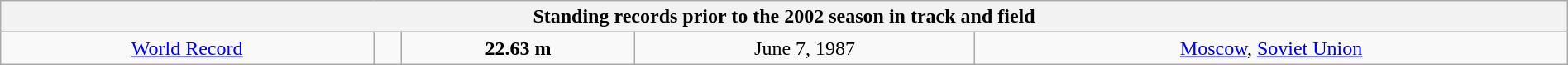<table class="wikitable" style="text-align:center; width:100%">
<tr>
<th colspan="5">Standing records prior to the 2002 season in track and field</th>
</tr>
<tr>
<td><a href='#'>World Record</a></td>
<td></td>
<td><strong>22.63 m </strong></td>
<td>June 7, 1987</td>
<td> <a href='#'>Moscow</a>, <a href='#'>Soviet Union</a></td>
</tr>
</table>
